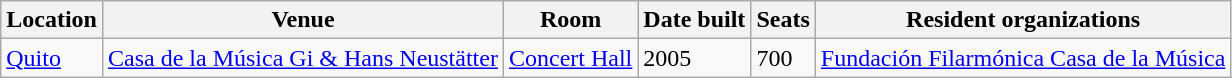<table class="wikitable">
<tr>
<th>Location</th>
<th>Venue</th>
<th>Room</th>
<th>Date built</th>
<th>Seats</th>
<th>Resident organizations</th>
</tr>
<tr>
<td><a href='#'>Quito</a></td>
<td><a href='#'>Casa de la Música Gi & Hans Neustätter</a></td>
<td><a href='#'>Concert Hall</a></td>
<td>2005</td>
<td>700</td>
<td><a href='#'>Fundación Filarmónica Casa de la Música</a></td>
</tr>
</table>
